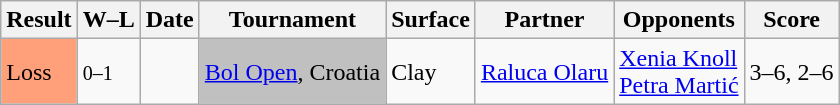<table class="sortable wikitable">
<tr>
<th>Result</th>
<th class="unsortable">W–L</th>
<th>Date</th>
<th>Tournament</th>
<th>Surface</th>
<th>Partner</th>
<th>Opponents</th>
<th class="unsortable">Score</th>
</tr>
<tr>
<td style="background:#ffa07a;">Loss</td>
<td><small>0–1</small></td>
<td><a href='#'></a></td>
<td style="background:silver;"><a href='#'>Bol Open</a>, Croatia</td>
<td>Clay</td>
<td> <a href='#'>Raluca Olaru</a></td>
<td> <a href='#'>Xenia Knoll</a> <br>  <a href='#'>Petra Martić</a></td>
<td>3–6, 2–6</td>
</tr>
</table>
